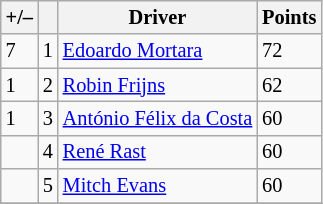<table class="wikitable" style="font-size: 85%">
<tr>
<th scope="col">+/–</th>
<th scope="col"></th>
<th scope="col">Driver</th>
<th scope="col">Points</th>
</tr>
<tr>
<td align="left"> 7</td>
<td align="center">1</td>
<td> <a href='#'>Edoardo Mortara</a></td>
<td align="left">72</td>
</tr>
<tr>
<td align="left"> 1</td>
<td align="center">2</td>
<td> <a href='#'>Robin Frijns</a></td>
<td align="left">62</td>
</tr>
<tr>
<td align="left"> 1</td>
<td align="center">3</td>
<td> <a href='#'>António Félix da Costa</a></td>
<td align="left">60</td>
</tr>
<tr>
<td align="left"></td>
<td align="center">4</td>
<td> <a href='#'>René Rast</a></td>
<td align="left">60</td>
</tr>
<tr>
<td align="left"></td>
<td align="center">5</td>
<td> <a href='#'>Mitch Evans</a></td>
<td align="left">60</td>
</tr>
<tr>
</tr>
</table>
